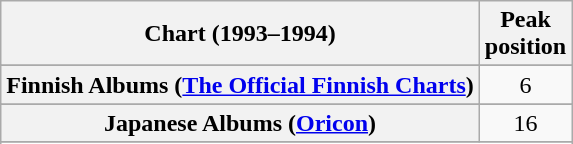<table class="wikitable sortable plainrowheaders" style="text-align:center">
<tr>
<th scope="col">Chart (1993–1994)</th>
<th scope="col">Peak<br>position</th>
</tr>
<tr>
</tr>
<tr>
</tr>
<tr>
<th scope="row">Finnish Albums (<a href='#'>The Official Finnish Charts</a>)</th>
<td>6</td>
</tr>
<tr>
</tr>
<tr>
<th scope="row">Japanese Albums (<a href='#'>Oricon</a>)</th>
<td>16</td>
</tr>
<tr>
</tr>
<tr>
</tr>
<tr>
</tr>
<tr>
</tr>
</table>
